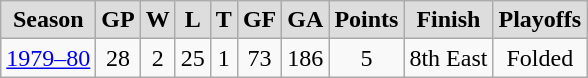<table class="wikitable">
<tr align="center"  bgcolor="#dddddd">
<td><strong>Season</strong></td>
<td><strong>GP </strong></td>
<td><strong> W </strong></td>
<td><strong> L </strong></td>
<td><strong> T </strong></td>
<td><strong>GF </strong></td>
<td><strong>GA </strong></td>
<td><strong>Points</strong></td>
<td><strong>Finish</strong></td>
<td><strong>Playoffs</strong></td>
</tr>
<tr align="center">
<td><a href='#'>1979–80</a></td>
<td>28</td>
<td>2</td>
<td>25</td>
<td>1</td>
<td>73</td>
<td>186</td>
<td>5</td>
<td>8th East</td>
<td>Folded</td>
</tr>
</table>
